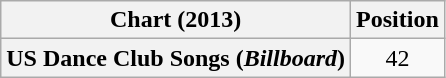<table class="wikitable plainrowheaders" style="text-align:center">
<tr>
<th scope="col">Chart (2013)</th>
<th scope="col">Position</th>
</tr>
<tr>
<th scope="row">US Dance Club Songs (<em>Billboard</em>)</th>
<td>42</td>
</tr>
</table>
